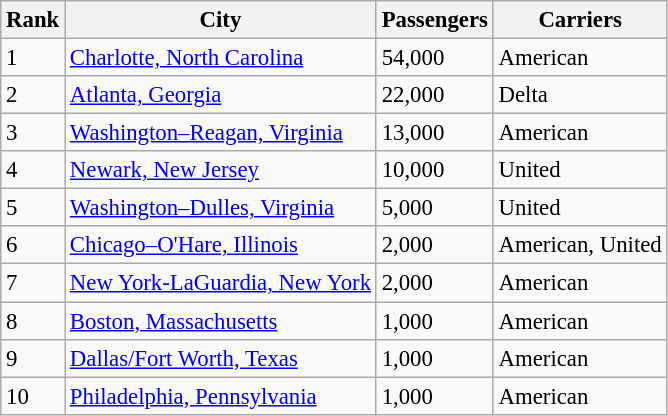<table class="wikitable sortable" style="font-size: 95%" width= align=>
<tr>
<th>Rank</th>
<th>City</th>
<th>Passengers</th>
<th>Carriers</th>
</tr>
<tr>
<td>1</td>
<td><a href='#'>Charlotte, North Carolina</a></td>
<td>54,000</td>
<td>American</td>
</tr>
<tr>
<td>2</td>
<td><a href='#'>Atlanta, Georgia</a></td>
<td>22,000</td>
<td>Delta</td>
</tr>
<tr>
<td>3</td>
<td><a href='#'>Washington–Reagan, Virginia</a></td>
<td>13,000</td>
<td>American</td>
</tr>
<tr>
<td>4</td>
<td><a href='#'>Newark, New Jersey</a></td>
<td>10,000</td>
<td>United</td>
</tr>
<tr>
<td>5</td>
<td><a href='#'>Washington–Dulles, Virginia</a></td>
<td>5,000</td>
<td>United</td>
</tr>
<tr>
<td>6</td>
<td><a href='#'>Chicago–O'Hare, Illinois</a></td>
<td>2,000</td>
<td>American, United</td>
</tr>
<tr>
<td>7</td>
<td><a href='#'>New York-LaGuardia, New York</a></td>
<td>2,000</td>
<td>American</td>
</tr>
<tr>
<td>8</td>
<td><a href='#'>Boston, Massachusetts</a></td>
<td>1,000</td>
<td>American</td>
</tr>
<tr>
<td>9</td>
<td><a href='#'>Dallas/Fort Worth, Texas</a></td>
<td>1,000</td>
<td>American</td>
</tr>
<tr>
<td>10</td>
<td><a href='#'>Philadelphia, Pennsylvania</a></td>
<td>1,000</td>
<td>American</td>
</tr>
</table>
